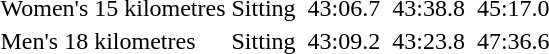<table>
<tr>
<td>Women's 15 kilometres<br></td>
<td>Sitting</td>
<td></td>
<td>43:06.7</td>
<td></td>
<td>43:38.8</td>
<td></td>
<td>45:17.0</td>
</tr>
<tr>
<td>Men's 18 kilometres<br></td>
<td>Sitting</td>
<td></td>
<td>43:09.2</td>
<td></td>
<td>43:23.8</td>
<td></td>
<td>47:36.6</td>
</tr>
</table>
